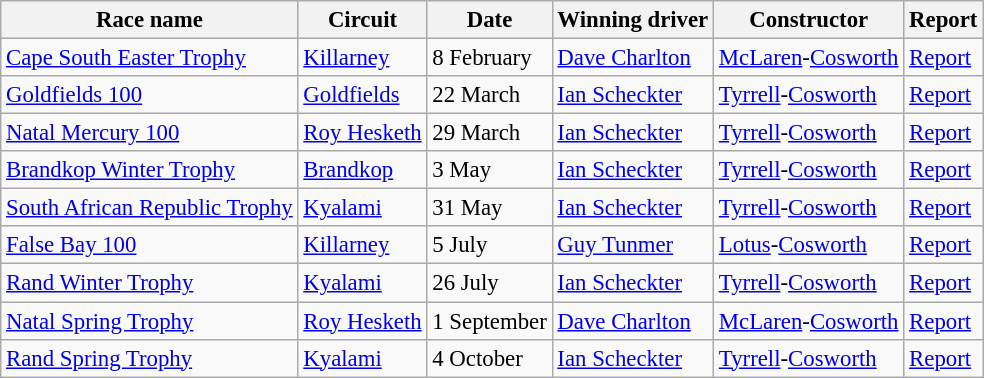<table class="wikitable" style="font-size:95%">
<tr>
<th>Race name</th>
<th>Circuit</th>
<th>Date</th>
<th>Winning driver</th>
<th>Constructor</th>
<th>Report</th>
</tr>
<tr>
<td> <a href='#'>Cape South Easter Trophy</a></td>
<td><a href='#'>Killarney</a></td>
<td>8 February</td>
<td> <a href='#'>Dave Charlton</a></td>
<td> <a href='#'>McLaren</a>-<a href='#'>Cosworth</a></td>
<td><a href='#'>Report</a></td>
</tr>
<tr>
<td> <a href='#'>Goldfields 100</a></td>
<td><a href='#'>Goldfields</a></td>
<td>22 March</td>
<td> <a href='#'>Ian Scheckter</a></td>
<td> <a href='#'>Tyrrell</a>-<a href='#'>Cosworth</a></td>
<td><a href='#'>Report</a></td>
</tr>
<tr>
<td> <a href='#'>Natal Mercury 100</a></td>
<td><a href='#'>Roy Hesketh</a></td>
<td>29 March</td>
<td> <a href='#'>Ian Scheckter</a></td>
<td> <a href='#'>Tyrrell</a>-<a href='#'>Cosworth</a></td>
<td><a href='#'>Report</a></td>
</tr>
<tr>
<td> <a href='#'>Brandkop Winter Trophy</a></td>
<td><a href='#'>Brandkop</a></td>
<td>3 May</td>
<td> <a href='#'>Ian Scheckter</a></td>
<td> <a href='#'>Tyrrell</a>-<a href='#'>Cosworth</a></td>
<td><a href='#'>Report</a></td>
</tr>
<tr>
<td> <a href='#'>South African Republic Trophy</a></td>
<td><a href='#'>Kyalami</a></td>
<td>31 May</td>
<td> <a href='#'>Ian Scheckter</a></td>
<td> <a href='#'>Tyrrell</a>-<a href='#'>Cosworth</a></td>
<td><a href='#'>Report</a></td>
</tr>
<tr>
<td> <a href='#'>False Bay 100</a></td>
<td><a href='#'>Killarney</a></td>
<td>5 July</td>
<td> <a href='#'>Guy Tunmer</a></td>
<td> <a href='#'>Lotus</a>-<a href='#'>Cosworth</a></td>
<td><a href='#'>Report</a></td>
</tr>
<tr>
<td> <a href='#'>Rand Winter Trophy</a></td>
<td><a href='#'>Kyalami</a></td>
<td>26 July</td>
<td> <a href='#'>Ian Scheckter</a></td>
<td> <a href='#'>Tyrrell</a>-<a href='#'>Cosworth</a></td>
<td><a href='#'>Report</a></td>
</tr>
<tr>
<td> <a href='#'>Natal Spring Trophy</a></td>
<td><a href='#'>Roy Hesketh</a></td>
<td>1 September</td>
<td> <a href='#'>Dave Charlton</a></td>
<td> <a href='#'>McLaren</a>-<a href='#'>Cosworth</a></td>
<td><a href='#'>Report</a></td>
</tr>
<tr>
<td> <a href='#'>Rand Spring Trophy</a></td>
<td><a href='#'>Kyalami</a></td>
<td>4 October</td>
<td> <a href='#'>Ian Scheckter</a></td>
<td> <a href='#'>Tyrrell</a>-<a href='#'>Cosworth</a></td>
<td><a href='#'>Report</a></td>
</tr>
</table>
